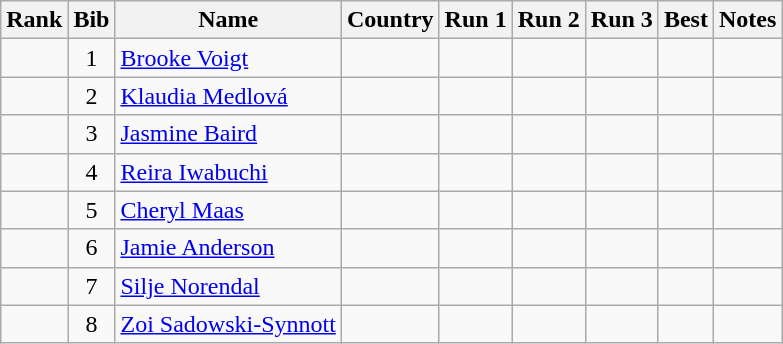<table class="wikitable sortable" style="text-align:center">
<tr>
<th>Rank</th>
<th>Bib</th>
<th>Name</th>
<th>Country</th>
<th>Run 1</th>
<th>Run 2</th>
<th>Run 3</th>
<th>Best</th>
<th>Notes</th>
</tr>
<tr>
<td></td>
<td>1</td>
<td align=left><a href='#'>Brooke Voigt</a></td>
<td align=left></td>
<td></td>
<td></td>
<td></td>
<td></td>
<td></td>
</tr>
<tr>
<td></td>
<td>2</td>
<td align=left><a href='#'>Klaudia Medlová</a></td>
<td align=left></td>
<td></td>
<td></td>
<td></td>
<td></td>
<td></td>
</tr>
<tr>
<td></td>
<td>3</td>
<td align=left><a href='#'>Jasmine Baird</a></td>
<td align=left></td>
<td></td>
<td></td>
<td></td>
<td></td>
<td></td>
</tr>
<tr>
<td></td>
<td>4</td>
<td align=left><a href='#'>Reira Iwabuchi</a></td>
<td align=left></td>
<td></td>
<td></td>
<td></td>
<td></td>
<td></td>
</tr>
<tr>
<td></td>
<td>5</td>
<td align=left><a href='#'>Cheryl Maas</a></td>
<td align=left></td>
<td></td>
<td></td>
<td></td>
<td></td>
<td></td>
</tr>
<tr>
<td></td>
<td>6</td>
<td align=left><a href='#'>Jamie Anderson</a></td>
<td align=left></td>
<td></td>
<td></td>
<td></td>
<td></td>
<td></td>
</tr>
<tr>
<td></td>
<td>7</td>
<td align=left><a href='#'>Silje Norendal</a></td>
<td align=left></td>
<td></td>
<td></td>
<td></td>
<td></td>
<td></td>
</tr>
<tr>
<td></td>
<td>8</td>
<td align=left><a href='#'>Zoi Sadowski-Synnott</a></td>
<td align=left></td>
<td></td>
<td></td>
<td></td>
<td></td>
<td></td>
</tr>
</table>
